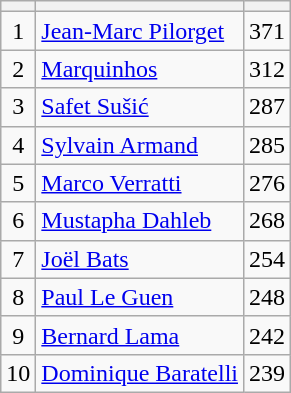<table class="wikitable plainrowheaders sortable" style="text-align:center">
<tr>
<th></th>
<th></th>
<th></th>
</tr>
<tr>
<td>1</td>
<td align="left"> <a href='#'>Jean-Marc Pilorget</a></td>
<td>371</td>
</tr>
<tr>
<td>2</td>
<td align="left"> <a href='#'>Marquinhos</a></td>
<td>312</td>
</tr>
<tr>
<td>3</td>
<td align="left"> <a href='#'>Safet Sušić</a></td>
<td>287</td>
</tr>
<tr>
<td>4</td>
<td align="left"> <a href='#'>Sylvain Armand</a></td>
<td>285</td>
</tr>
<tr>
<td>5</td>
<td align="left"> <a href='#'>Marco Verratti</a></td>
<td>276</td>
</tr>
<tr>
<td>6</td>
<td align="left"> <a href='#'>Mustapha Dahleb</a></td>
<td>268</td>
</tr>
<tr>
<td>7</td>
<td align="left"> <a href='#'>Joël Bats</a></td>
<td>254</td>
</tr>
<tr>
<td>8</td>
<td align="left"> <a href='#'>Paul Le Guen</a></td>
<td>248</td>
</tr>
<tr>
<td>9</td>
<td align="left"> <a href='#'>Bernard Lama</a></td>
<td>242</td>
</tr>
<tr>
<td>10</td>
<td align="left"> <a href='#'>Dominique Baratelli</a></td>
<td>239</td>
</tr>
</table>
